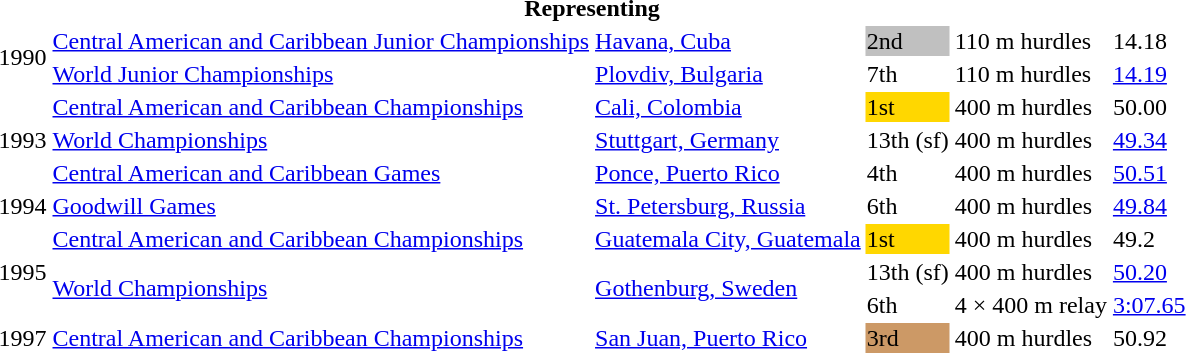<table>
<tr>
<th colspan="6">Representing </th>
</tr>
<tr>
<td rowspan=2>1990</td>
<td><a href='#'>Central American and Caribbean Junior Championships</a></td>
<td><a href='#'>Havana, Cuba</a></td>
<td bgcolor=silver>2nd</td>
<td>110 m hurdles</td>
<td>14.18</td>
</tr>
<tr>
<td><a href='#'>World Junior Championships</a></td>
<td><a href='#'>Plovdiv, Bulgaria</a></td>
<td>7th</td>
<td>110 m hurdles</td>
<td><a href='#'>14.19</a></td>
</tr>
<tr>
<td rowspan=3>1993</td>
<td><a href='#'>Central American and Caribbean Championships</a></td>
<td><a href='#'>Cali, Colombia</a></td>
<td bgcolor=gold>1st</td>
<td>400 m hurdles</td>
<td>50.00</td>
</tr>
<tr>
<td><a href='#'>World Championships</a></td>
<td><a href='#'>Stuttgart, Germany</a></td>
<td>13th (sf)</td>
<td>400 m hurdles</td>
<td><a href='#'>49.34</a></td>
</tr>
<tr>
<td><a href='#'>Central American and Caribbean Games</a></td>
<td><a href='#'>Ponce, Puerto Rico</a></td>
<td>4th</td>
<td>400 m hurdles</td>
<td><a href='#'>50.51</a></td>
</tr>
<tr>
<td>1994</td>
<td><a href='#'>Goodwill Games</a></td>
<td><a href='#'>St. Petersburg, Russia</a></td>
<td>6th</td>
<td>400 m hurdles</td>
<td><a href='#'>49.84</a></td>
</tr>
<tr>
<td rowspan=3>1995</td>
<td><a href='#'>Central American and Caribbean Championships</a></td>
<td><a href='#'>Guatemala City, Guatemala</a></td>
<td bgcolor=gold>1st</td>
<td>400 m hurdles</td>
<td>49.2</td>
</tr>
<tr>
<td rowspan=2><a href='#'>World Championships</a></td>
<td rowspan=2><a href='#'>Gothenburg, Sweden</a></td>
<td>13th (sf)</td>
<td>400 m hurdles</td>
<td><a href='#'>50.20</a></td>
</tr>
<tr>
<td>6th</td>
<td>4 × 400 m relay</td>
<td><a href='#'>3:07.65</a></td>
</tr>
<tr>
<td>1997</td>
<td><a href='#'>Central American and Caribbean Championships</a></td>
<td><a href='#'>San Juan, Puerto Rico</a></td>
<td bgcolor=cc9966>3rd</td>
<td>400 m hurdles</td>
<td>50.92</td>
</tr>
</table>
